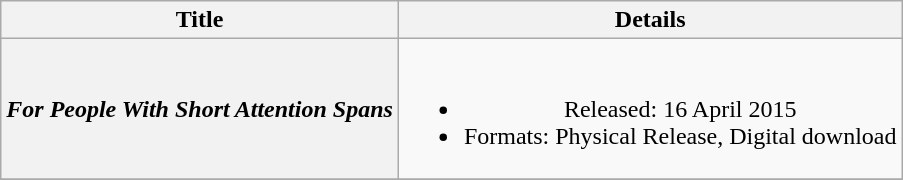<table class="wikitable plainrowheaders" style="text-align:center;">
<tr>
<th scope="col">Title</th>
<th scope="col">Details</th>
</tr>
<tr>
<th scope="row"><em>For People With Short Attention Spans</em></th>
<td><br><ul><li>Released: 16 April 2015</li><li>Formats: Physical Release, Digital download</li></ul></td>
</tr>
<tr>
</tr>
</table>
